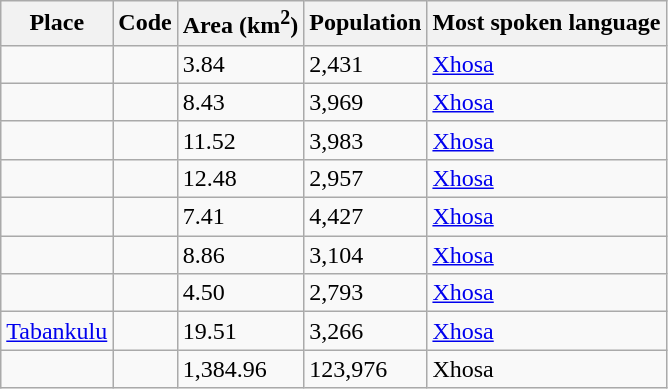<table class="wikitable sortable">
<tr>
<th>Place</th>
<th>Code</th>
<th>Area (km<sup>2</sup>)</th>
<th>Population</th>
<th>Most spoken language</th>
</tr>
<tr>
<td></td>
<td></td>
<td>3.84</td>
<td>2,431</td>
<td><a href='#'>Xhosa</a></td>
</tr>
<tr>
<td></td>
<td></td>
<td>8.43</td>
<td>3,969</td>
<td><a href='#'>Xhosa</a></td>
</tr>
<tr>
<td></td>
<td></td>
<td>11.52</td>
<td>3,983</td>
<td><a href='#'>Xhosa</a></td>
</tr>
<tr>
<td></td>
<td></td>
<td>12.48</td>
<td>2,957</td>
<td><a href='#'>Xhosa</a></td>
</tr>
<tr>
<td></td>
<td></td>
<td>7.41</td>
<td>4,427</td>
<td><a href='#'>Xhosa</a></td>
</tr>
<tr>
<td></td>
<td></td>
<td>8.86</td>
<td>3,104</td>
<td><a href='#'>Xhosa</a></td>
</tr>
<tr>
<td></td>
<td></td>
<td>4.50</td>
<td>2,793</td>
<td><a href='#'>Xhosa</a></td>
</tr>
<tr>
<td><a href='#'>Tabankulu</a></td>
<td></td>
<td>19.51</td>
<td>3,266</td>
<td><a href='#'>Xhosa</a></td>
</tr>
<tr>
<td></td>
<td></td>
<td>1,384.96</td>
<td>123,976</td>
<td>Xhosa</td>
</tr>
</table>
